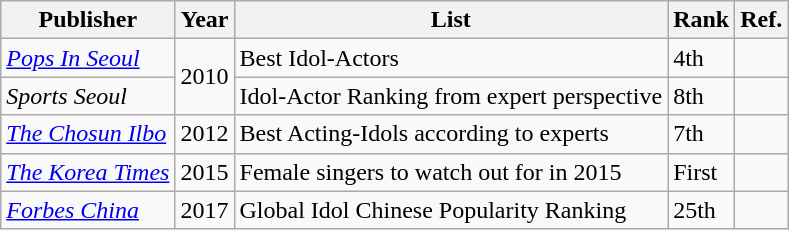<table class="wikitable">
<tr>
<th>Publisher</th>
<th>Year</th>
<th>List</th>
<th>Rank</th>
<th>Ref.</th>
</tr>
<tr>
<td><em><a href='#'>Pops In Seoul</a></em></td>
<td rowspan="2">2010</td>
<td>Best Idol-Actors</td>
<td>4th</td>
<td></td>
</tr>
<tr>
<td><em>Sports Seoul</em></td>
<td>Idol-Actor Ranking from expert perspective</td>
<td>8th</td>
<td></td>
</tr>
<tr>
<td><em><a href='#'>The Chosun Ilbo</a></em></td>
<td>2012</td>
<td>Best Acting-Idols according to experts</td>
<td>7th</td>
<td></td>
</tr>
<tr>
<td><em><a href='#'>The Korea Times</a></em></td>
<td>2015</td>
<td>Female singers to watch out for in 2015</td>
<td>First</td>
<td></td>
</tr>
<tr>
<td><em><a href='#'>Forbes China</a></em></td>
<td>2017</td>
<td>Global Idol Chinese Popularity Ranking</td>
<td>25th</td>
<td></td>
</tr>
</table>
